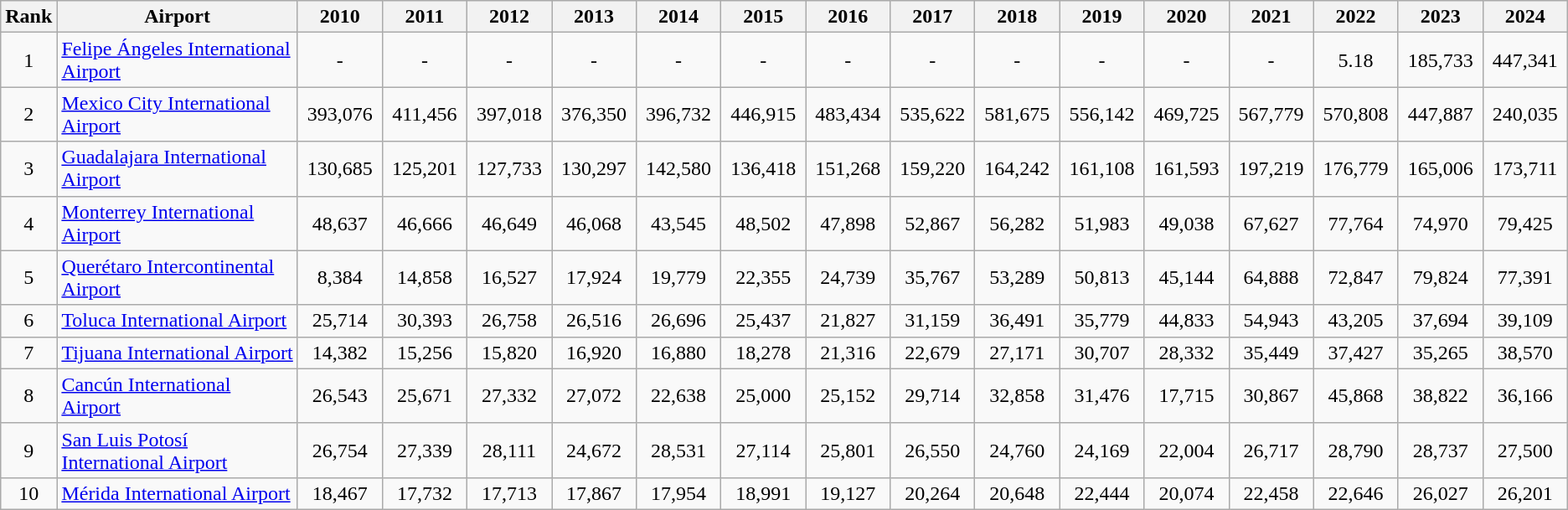<table class="wikitable">
<tr>
<th>Rank</th>
<th>Airport</th>
<th style="width:60px">2010</th>
<th style="width:60px">2011</th>
<th style="width:60px">2012</th>
<th style="width:60px">2013</th>
<th style="width:60px">2014</th>
<th style="width:60px">2015</th>
<th style="width:60px">2016</th>
<th style="width:60px">2017</th>
<th style="width:60px">2018</th>
<th style="width:60px">2019</th>
<th style="width:60px">2020</th>
<th style="width:60px">2021</th>
<th style="width:60px">2022</th>
<th style="width:60px">2023</th>
<th style="width:60px">2024</th>
</tr>
<tr>
<td align=center>1</td>
<td><a href='#'>Felipe Ángeles International Airport</a></td>
<td align="center">-</td>
<td align="center">-</td>
<td align="center">-</td>
<td align="center">-</td>
<td align="center">-</td>
<td align="center">-</td>
<td align="center">-</td>
<td align="center">-</td>
<td align="center">-</td>
<td align="center">-</td>
<td align="center">-</td>
<td align="center">-</td>
<td align="center">5.18</td>
<td align="center">185,733</td>
<td align="center">447,341</td>
</tr>
<tr>
<td align=center>2</td>
<td><a href='#'>Mexico City International Airport</a></td>
<td align="center">393,076</td>
<td align="center">411,456</td>
<td align="center">397,018</td>
<td align="center">376,350</td>
<td align="center">396,732</td>
<td align="center">446,915</td>
<td align="center">483,434</td>
<td align="center">535,622</td>
<td align="center">581,675</td>
<td align="center">556,142</td>
<td align="center">469,725</td>
<td align="center">567,779</td>
<td align="center">570,808</td>
<td align="center">447,887</td>
<td align="center">240,035</td>
</tr>
<tr>
<td align=center>3</td>
<td><a href='#'>Guadalajara International Airport</a></td>
<td align="center">130,685</td>
<td align="center">125,201</td>
<td align="center">127,733</td>
<td align="center">130,297</td>
<td align="center">142,580</td>
<td align="center">136,418</td>
<td align="center">151,268</td>
<td align="center">159,220</td>
<td align="center">164,242</td>
<td align="center">161,108</td>
<td align="center">161,593</td>
<td align="center">197,219</td>
<td align="center">176,779</td>
<td align="center">165,006</td>
<td align="center">173,711</td>
</tr>
<tr>
<td align=center>4</td>
<td><a href='#'>Monterrey International Airport</a></td>
<td align="center">48,637</td>
<td align="center">46,666</td>
<td align="center">46,649</td>
<td align="center">46,068</td>
<td align="center">43,545</td>
<td align="center">48,502</td>
<td align="center">47,898</td>
<td align="center">52,867</td>
<td align="center">56,282</td>
<td align="center">51,983</td>
<td align="center">49,038</td>
<td align="center">67,627</td>
<td align="center">77,764</td>
<td align="center">74,970</td>
<td align="center">79,425</td>
</tr>
<tr>
<td align=center>5</td>
<td><a href='#'>Querétaro Intercontinental Airport</a></td>
<td align="center">8,384</td>
<td align="center">14,858</td>
<td align="center">16,527</td>
<td align="center">17,924</td>
<td align="center">19,779</td>
<td align="center">22,355</td>
<td align="center">24,739</td>
<td align="center">35,767</td>
<td align="center">53,289</td>
<td align="center">50,813</td>
<td align="center">45,144</td>
<td align="center">64,888</td>
<td align="center">72,847</td>
<td align="center">79,824</td>
<td align="center">77,391</td>
</tr>
<tr>
<td align=center>6</td>
<td><a href='#'>Toluca International Airport</a></td>
<td align="center">25,714</td>
<td align="center">30,393</td>
<td align="center">26,758</td>
<td align="center">26,516</td>
<td align="center">26,696</td>
<td align="center">25,437</td>
<td align="center">21,827</td>
<td align="center">31,159</td>
<td align="center">36,491</td>
<td align="center">35,779</td>
<td align="center">44,833</td>
<td align="center">54,943</td>
<td align="center">43,205</td>
<td align="center">37,694</td>
<td align="center">39,109</td>
</tr>
<tr>
<td align=center>7</td>
<td><a href='#'>Tijuana International Airport</a></td>
<td align="center">14,382</td>
<td align="center">15,256</td>
<td align="center">15,820</td>
<td align="center">16,920</td>
<td align="center">16,880</td>
<td align="center">18,278</td>
<td align="center">21,316</td>
<td align="center">22,679</td>
<td align="center">27,171</td>
<td align="center">30,707</td>
<td align="center">28,332</td>
<td align="center">35,449</td>
<td align="center">37,427</td>
<td align="center">35,265</td>
<td align="center">38,570</td>
</tr>
<tr>
<td align=center>8</td>
<td><a href='#'>Cancún International Airport</a></td>
<td align="center">26,543</td>
<td align="center">25,671</td>
<td align="center">27,332</td>
<td align="center">27,072</td>
<td align="center">22,638</td>
<td align="center">25,000</td>
<td align="center">25,152</td>
<td align="center">29,714</td>
<td align="center">32,858</td>
<td align="center">31,476</td>
<td align="center">17,715</td>
<td align="center">30,867</td>
<td align="center">45,868</td>
<td align="center">38,822</td>
<td align="center">36,166</td>
</tr>
<tr>
<td align=center>9</td>
<td><a href='#'>San Luis Potosí International Airport</a></td>
<td align="center">26,754</td>
<td align="center">27,339</td>
<td align="center">28,111</td>
<td align="center">24,672</td>
<td align="center">28,531</td>
<td align="center">27,114</td>
<td align="center">25,801</td>
<td align="center">26,550</td>
<td align="center">24,760</td>
<td align="center">24,169</td>
<td align="center">22,004</td>
<td align="center">26,717</td>
<td align="center">28,790</td>
<td align="center">28,737</td>
<td align="center">27,500</td>
</tr>
<tr>
<td align=center>10</td>
<td><a href='#'>Mérida International Airport</a></td>
<td align="center">18,467</td>
<td align="center">17,732</td>
<td align="center">17,713</td>
<td align="center">17,867</td>
<td align="center">17,954</td>
<td align="center">18,991</td>
<td align="center">19,127</td>
<td align="center">20,264</td>
<td align="center">20,648</td>
<td align="center">22,444</td>
<td align="center">20,074</td>
<td align="center">22,458</td>
<td align="center">22,646</td>
<td align="center">26,027</td>
<td align="center">26,201</td>
</tr>
</table>
